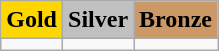<table class="wikitable">
<tr>
<td align=center bgcolor=gold> <strong>Gold</strong></td>
<td align=center bgcolor=silver> <strong>Silver</strong></td>
<td align=center bgcolor=cc9966> <strong>Bronze</strong></td>
</tr>
<tr>
<td></td>
<td></td>
<td></td>
</tr>
</table>
